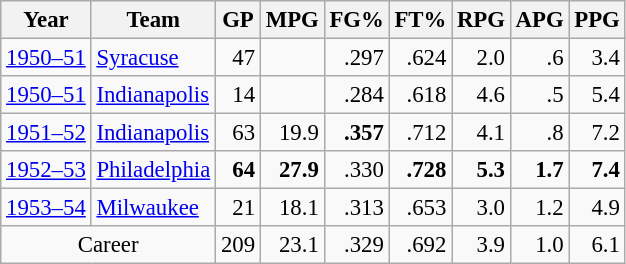<table class="wikitable sortable" style="font-size:95%; text-align:right;">
<tr>
<th>Year</th>
<th>Team</th>
<th>GP</th>
<th>MPG</th>
<th>FG%</th>
<th>FT%</th>
<th>RPG</th>
<th>APG</th>
<th>PPG</th>
</tr>
<tr>
<td style="text-align:left;"><a href='#'>1950–51</a></td>
<td style="text-align:left;"><a href='#'>Syracuse</a></td>
<td>47</td>
<td></td>
<td>.297</td>
<td>.624</td>
<td>2.0</td>
<td>.6</td>
<td>3.4</td>
</tr>
<tr>
<td style="text-align:left;"><a href='#'>1950–51</a></td>
<td style="text-align:left;"><a href='#'>Indianapolis</a></td>
<td>14</td>
<td></td>
<td>.284</td>
<td>.618</td>
<td>4.6</td>
<td>.5</td>
<td>5.4</td>
</tr>
<tr>
<td style="text-align:left;"><a href='#'>1951–52</a></td>
<td style="text-align:left;"><a href='#'>Indianapolis</a></td>
<td>63</td>
<td>19.9</td>
<td><strong>.357</strong></td>
<td>.712</td>
<td>4.1</td>
<td>.8</td>
<td>7.2</td>
</tr>
<tr>
<td style="text-align:left;"><a href='#'>1952–53</a></td>
<td style="text-align:left;"><a href='#'>Philadelphia</a></td>
<td><strong>64</strong></td>
<td><strong>27.9</strong></td>
<td>.330</td>
<td><strong>.728</strong></td>
<td><strong>5.3</strong></td>
<td><strong>1.7</strong></td>
<td><strong>7.4</strong></td>
</tr>
<tr>
<td style="text-align:left;"><a href='#'>1953–54</a></td>
<td style="text-align:left;"><a href='#'>Milwaukee</a></td>
<td>21</td>
<td>18.1</td>
<td>.313</td>
<td>.653</td>
<td>3.0</td>
<td>1.2</td>
<td>4.9</td>
</tr>
<tr class="sortbottom">
<td style="text-align:center;" colspan="2">Career</td>
<td>209</td>
<td>23.1</td>
<td>.329</td>
<td>.692</td>
<td>3.9</td>
<td>1.0</td>
<td>6.1</td>
</tr>
</table>
